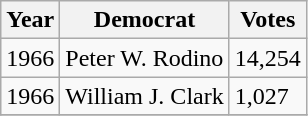<table class="wikitable">
<tr>
<th>Year</th>
<th>Democrat</th>
<th>Votes</th>
</tr>
<tr>
<td>1966</td>
<td>Peter W. Rodino</td>
<td>14,254</td>
</tr>
<tr>
<td>1966</td>
<td>William J. Clark</td>
<td>1,027</td>
</tr>
<tr>
</tr>
</table>
